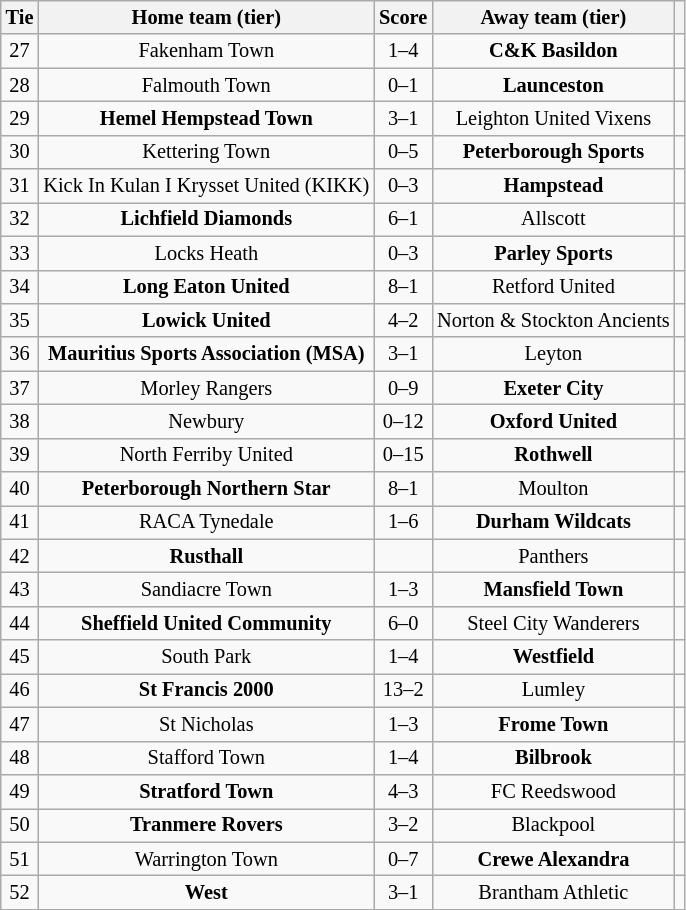<table class="wikitable" style="text-align:center; font-size:85%">
<tr>
<th>Tie</th>
<th>Home team (tier)</th>
<th>Score</th>
<th>Away team (tier)</th>
<th></th>
</tr>
<tr>
<td>27</td>
<td>Fakenham Town</td>
<td>1–4</td>
<td><strong>C&K Basildon</strong></td>
<td></td>
</tr>
<tr>
<td>28</td>
<td>Falmouth Town</td>
<td align="center">0–1</td>
<td><strong>Launceston</strong></td>
<td></td>
</tr>
<tr>
<td>29</td>
<td><strong>Hemel Hempstead Town</strong></td>
<td>3–1</td>
<td>Leighton United Vixens</td>
<td></td>
</tr>
<tr>
<td>30</td>
<td>Kettering Town</td>
<td align="center">0–5</td>
<td><strong>Peterborough Sports</strong></td>
<td></td>
</tr>
<tr>
<td>31</td>
<td>Kick In Kulan I Krysset United (KIKK)</td>
<td align="center">0–3</td>
<td><strong>Hampstead</strong></td>
<td></td>
</tr>
<tr>
<td>32</td>
<td><strong>Lichfield Diamonds</strong></td>
<td>6–1</td>
<td>Allscott</td>
<td></td>
</tr>
<tr>
<td>33</td>
<td>Locks Heath</td>
<td align="center">0–3</td>
<td><strong>Parley Sports</strong></td>
<td></td>
</tr>
<tr>
<td>34</td>
<td><strong>Long Eaton United</strong></td>
<td>8–1</td>
<td>Retford United</td>
<td></td>
</tr>
<tr>
<td>35</td>
<td><strong>Lowick United</strong></td>
<td>4–2 </td>
<td>Norton & Stockton Ancients</td>
<td></td>
</tr>
<tr>
<td>36</td>
<td><strong>Mauritius Sports Association (MSA)</strong></td>
<td>3–1</td>
<td>Leyton</td>
<td></td>
</tr>
<tr>
<td>37</td>
<td>Morley Rangers</td>
<td align="center">0–9</td>
<td><strong>Exeter City</strong></td>
<td></td>
</tr>
<tr>
<td>38</td>
<td>Newbury</td>
<td align="center">0–12</td>
<td><strong>Oxford United</strong></td>
<td></td>
</tr>
<tr>
<td>39</td>
<td>North Ferriby United</td>
<td align="center">0–15</td>
<td><strong>Rothwell</strong></td>
<td></td>
</tr>
<tr>
<td>40</td>
<td><strong>Peterborough Northern Star</strong></td>
<td>8–1</td>
<td>Moulton</td>
<td></td>
</tr>
<tr>
<td>41</td>
<td>RACA Tynedale</td>
<td>1–6</td>
<td><strong>Durham Wildcats</strong></td>
<td></td>
</tr>
<tr>
<td>42</td>
<td><strong>Rusthall</strong></td>
<td></td>
<td>Panthers</td>
<td></td>
</tr>
<tr>
<td>43</td>
<td>Sandiacre Town</td>
<td>1–3</td>
<td><strong>Mansfield Town</strong></td>
<td></td>
</tr>
<tr>
<td>44</td>
<td><strong>Sheffield United Community</strong></td>
<td align="center">6–0</td>
<td>Steel City Wanderers</td>
<td></td>
</tr>
<tr>
<td>45</td>
<td>South Park</td>
<td>1–4</td>
<td><strong>Westfield</strong></td>
<td></td>
</tr>
<tr>
<td>46</td>
<td><strong>St Francis 2000</strong></td>
<td>13–2</td>
<td>Lumley</td>
<td></td>
</tr>
<tr>
<td>47</td>
<td>St Nicholas</td>
<td>1–3</td>
<td><strong>Frome Town</strong></td>
<td></td>
</tr>
<tr>
<td>48</td>
<td>Stafford Town</td>
<td>1–4</td>
<td><strong>Bilbrook</strong></td>
<td></td>
</tr>
<tr>
<td>49</td>
<td><strong>Stratford Town</strong></td>
<td>4–3</td>
<td>FC Reedswood</td>
<td></td>
</tr>
<tr>
<td>50</td>
<td><strong>Tranmere Rovers</strong></td>
<td>3–2</td>
<td>Blackpool</td>
<td></td>
</tr>
<tr>
<td>51</td>
<td>Warrington Town</td>
<td align="center">0–7</td>
<td><strong>Crewe Alexandra</strong></td>
<td></td>
</tr>
<tr>
<td>52</td>
<td><strong>West</strong></td>
<td>3–1</td>
<td>Brantham Athletic</td>
<td></td>
</tr>
</table>
